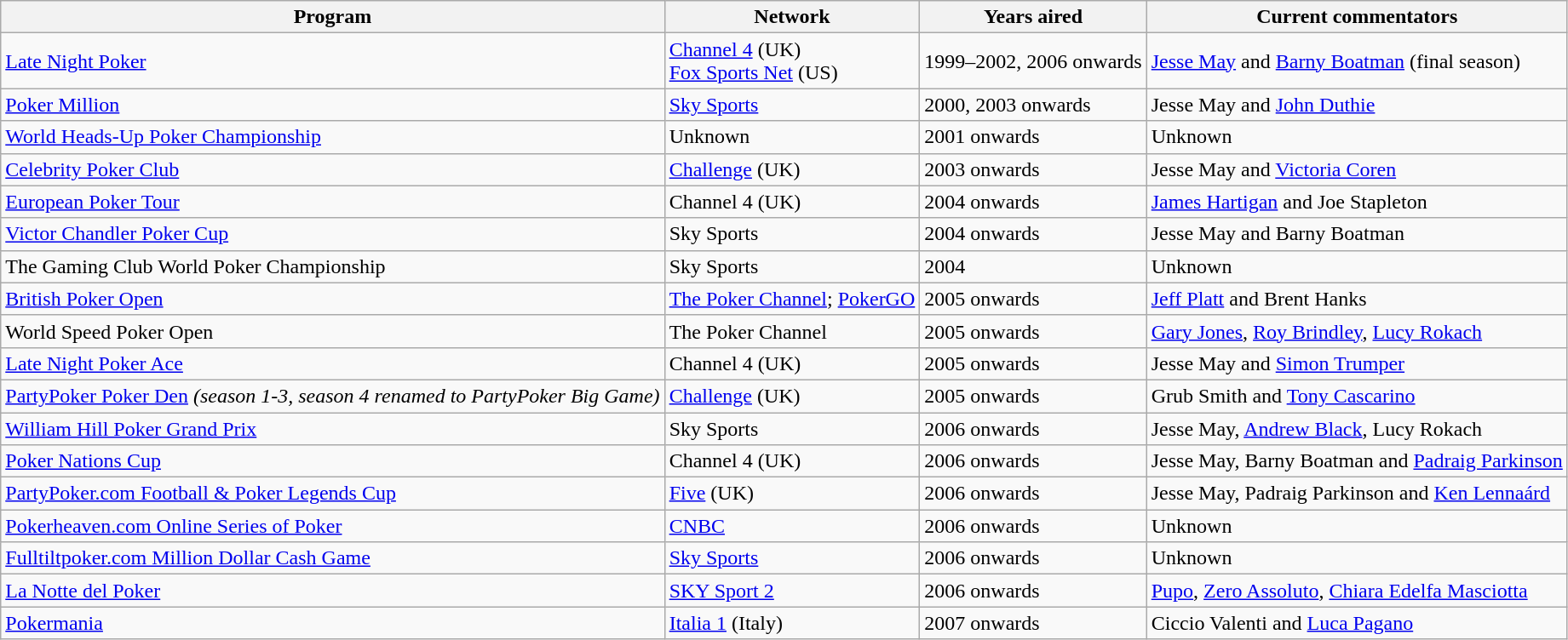<table class="wikitable">
<tr>
<th>Program</th>
<th>Network</th>
<th>Years aired</th>
<th>Current commentators</th>
</tr>
<tr>
<td><a href='#'>Late Night Poker</a></td>
<td><a href='#'>Channel 4</a> (UK)<br><a href='#'>Fox Sports Net</a> (US)</td>
<td>1999–2002, 2006 onwards</td>
<td><a href='#'>Jesse May</a> and <a href='#'>Barny Boatman</a> (final season)</td>
</tr>
<tr>
<td><a href='#'>Poker Million</a></td>
<td><a href='#'>Sky Sports</a></td>
<td>2000, 2003 onwards</td>
<td>Jesse May and <a href='#'>John Duthie</a></td>
</tr>
<tr>
<td><a href='#'>World Heads-Up Poker Championship</a></td>
<td>Unknown</td>
<td>2001 onwards</td>
<td>Unknown</td>
</tr>
<tr>
<td><a href='#'>Celebrity Poker Club</a></td>
<td><a href='#'>Challenge</a> (UK)</td>
<td>2003 onwards</td>
<td>Jesse May and <a href='#'>Victoria Coren</a></td>
</tr>
<tr>
<td><a href='#'>European Poker Tour</a></td>
<td>Channel 4 (UK)</td>
<td>2004 onwards</td>
<td><a href='#'>James Hartigan</a> and Joe Stapleton</td>
</tr>
<tr>
<td><a href='#'>Victor Chandler Poker Cup</a></td>
<td>Sky Sports</td>
<td>2004 onwards</td>
<td>Jesse May and Barny Boatman</td>
</tr>
<tr>
<td>The Gaming Club World Poker Championship</td>
<td>Sky Sports</td>
<td>2004</td>
<td>Unknown</td>
</tr>
<tr>
<td><a href='#'>British Poker Open</a></td>
<td><a href='#'>The Poker Channel</a>; <a href='#'>PokerGO</a></td>
<td>2005 onwards</td>
<td><a href='#'>Jeff Platt</a> and Brent Hanks</td>
</tr>
<tr>
<td>World Speed Poker Open</td>
<td>The Poker Channel</td>
<td>2005 onwards</td>
<td><a href='#'>Gary Jones</a>, <a href='#'>Roy Brindley</a>, <a href='#'>Lucy Rokach</a></td>
</tr>
<tr>
<td><a href='#'>Late Night Poker Ace</a></td>
<td>Channel 4 (UK)</td>
<td>2005 onwards</td>
<td>Jesse May and <a href='#'>Simon Trumper</a></td>
</tr>
<tr>
<td><a href='#'>PartyPoker Poker Den</a><em> (season 1-3, season 4 renamed to PartyPoker Big Game)</em></td>
<td><a href='#'>Challenge</a> (UK)</td>
<td>2005 onwards</td>
<td>Grub Smith and <a href='#'>Tony Cascarino</a></td>
</tr>
<tr>
<td><a href='#'>William Hill Poker Grand Prix</a></td>
<td>Sky Sports</td>
<td>2006 onwards</td>
<td>Jesse May, <a href='#'>Andrew Black</a>, Lucy Rokach</td>
</tr>
<tr>
<td><a href='#'>Poker Nations Cup</a></td>
<td>Channel 4 (UK)</td>
<td>2006 onwards</td>
<td>Jesse May, Barny Boatman and <a href='#'>Padraig Parkinson</a></td>
</tr>
<tr>
<td><a href='#'>PartyPoker.com Football & Poker Legends Cup</a></td>
<td><a href='#'>Five</a> (UK)</td>
<td>2006 onwards</td>
<td>Jesse May, Padraig Parkinson and <a href='#'>Ken Lennaárd</a></td>
</tr>
<tr>
<td><a href='#'>Pokerheaven.com Online Series of Poker</a></td>
<td><a href='#'>CNBC</a></td>
<td>2006 onwards</td>
<td>Unknown</td>
</tr>
<tr>
<td><a href='#'>Fulltiltpoker.com Million Dollar Cash Game</a></td>
<td><a href='#'>Sky Sports</a></td>
<td>2006 onwards</td>
<td>Unknown</td>
</tr>
<tr>
<td><a href='#'>La Notte del Poker</a></td>
<td><a href='#'>SKY Sport 2</a></td>
<td>2006 onwards</td>
<td><a href='#'>Pupo</a>, <a href='#'>Zero Assoluto</a>, <a href='#'>Chiara Edelfa Masciotta</a></td>
</tr>
<tr>
<td><a href='#'>Pokermania</a></td>
<td><a href='#'>Italia 1</a> (Italy)</td>
<td>2007 onwards</td>
<td>Ciccio Valenti and <a href='#'>Luca Pagano</a></td>
</tr>
</table>
